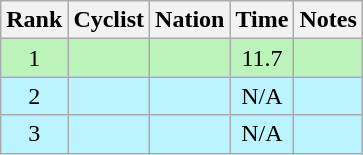<table class="wikitable sortable" style="text-align:center">
<tr>
<th>Rank</th>
<th>Cyclist</th>
<th>Nation</th>
<th>Time</th>
<th>Notes</th>
</tr>
<tr bgcolor=bbf3bb>
<td>1</td>
<td align=left></td>
<td align=left></td>
<td>11.7</td>
<td></td>
</tr>
<tr bgcolor=bbf3ff>
<td>2</td>
<td align=left></td>
<td align=left></td>
<td>N/A</td>
<td></td>
</tr>
<tr bgcolor=bbf3ff>
<td>3</td>
<td align=left></td>
<td align=left></td>
<td>N/A</td>
<td></td>
</tr>
</table>
